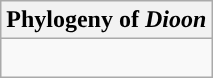<table class="wikitable">
<tr>
<th colspan=1>Phylogeny of <em>Dioon</em></th>
</tr>
<tr>
<td style="vertical-align:top"><br></td>
</tr>
</table>
